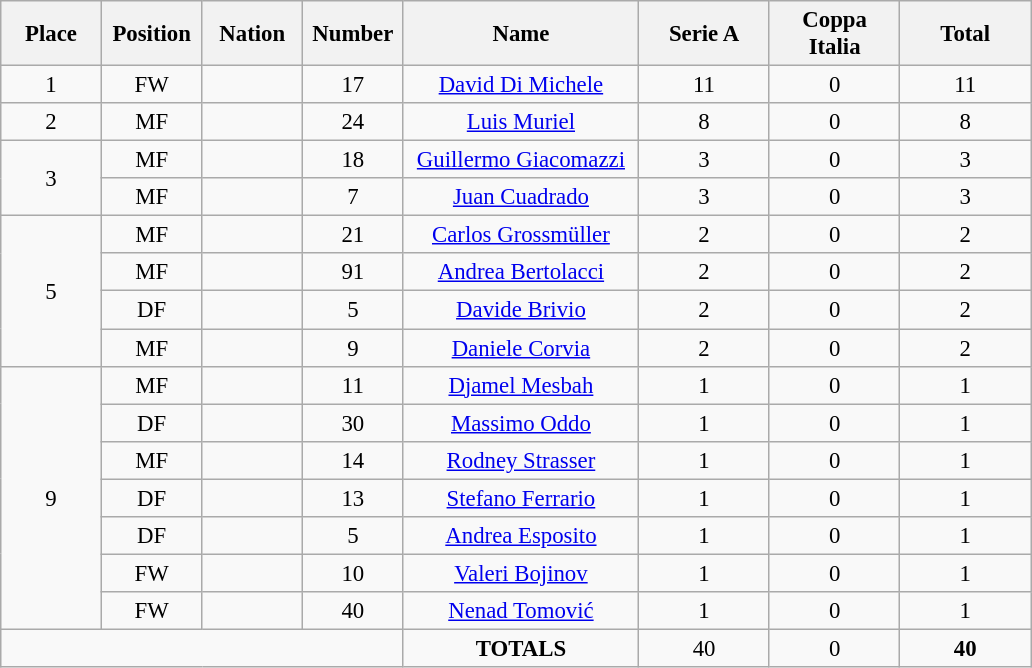<table class="wikitable" style="font-size: 95%; text-align: center;">
<tr>
<th width=60>Place</th>
<th width=60>Position</th>
<th width=60>Nation</th>
<th width=60>Number</th>
<th width=150>Name</th>
<th width=80>Serie A</th>
<th width=80>Coppa Italia</th>
<th width=80><strong>Total</strong></th>
</tr>
<tr>
<td>1</td>
<td>FW</td>
<td></td>
<td>17</td>
<td><a href='#'>David Di Michele</a></td>
<td>11</td>
<td>0</td>
<td>11</td>
</tr>
<tr>
<td>2</td>
<td>MF</td>
<td></td>
<td>24</td>
<td><a href='#'>Luis Muriel</a></td>
<td>8</td>
<td>0</td>
<td>8</td>
</tr>
<tr>
<td rowspan="2">3</td>
<td>MF</td>
<td></td>
<td>18</td>
<td><a href='#'>Guillermo Giacomazzi</a></td>
<td>3</td>
<td>0</td>
<td>3</td>
</tr>
<tr>
<td>MF</td>
<td></td>
<td>7</td>
<td><a href='#'>Juan Cuadrado</a></td>
<td>3</td>
<td>0</td>
<td>3</td>
</tr>
<tr>
<td rowspan="4">5</td>
<td>MF</td>
<td></td>
<td>21</td>
<td><a href='#'>Carlos Grossmüller</a></td>
<td>2</td>
<td>0</td>
<td>2</td>
</tr>
<tr>
<td>MF</td>
<td></td>
<td>91</td>
<td><a href='#'>Andrea Bertolacci</a></td>
<td>2</td>
<td>0</td>
<td>2</td>
</tr>
<tr>
<td>DF</td>
<td></td>
<td>5</td>
<td><a href='#'>Davide Brivio</a></td>
<td>2</td>
<td>0</td>
<td>2</td>
</tr>
<tr>
<td>MF</td>
<td></td>
<td>9</td>
<td><a href='#'>Daniele Corvia</a></td>
<td>2</td>
<td>0</td>
<td>2</td>
</tr>
<tr>
<td rowspan="7">9</td>
<td>MF</td>
<td></td>
<td>11</td>
<td><a href='#'>Djamel Mesbah</a></td>
<td>1</td>
<td>0</td>
<td>1</td>
</tr>
<tr>
<td>DF</td>
<td></td>
<td>30</td>
<td><a href='#'>Massimo Oddo</a></td>
<td>1</td>
<td>0</td>
<td>1</td>
</tr>
<tr>
<td>MF</td>
<td></td>
<td>14</td>
<td><a href='#'>Rodney Strasser</a></td>
<td>1</td>
<td>0</td>
<td>1</td>
</tr>
<tr>
<td>DF</td>
<td></td>
<td>13</td>
<td><a href='#'>Stefano Ferrario</a></td>
<td>1</td>
<td>0</td>
<td>1</td>
</tr>
<tr>
<td>DF</td>
<td></td>
<td>5</td>
<td><a href='#'>Andrea Esposito</a></td>
<td>1</td>
<td>0</td>
<td>1</td>
</tr>
<tr>
<td>FW</td>
<td></td>
<td>10</td>
<td><a href='#'>Valeri Bojinov</a></td>
<td>1</td>
<td>0</td>
<td>1</td>
</tr>
<tr>
<td>FW</td>
<td></td>
<td>40</td>
<td><a href='#'>Nenad Tomović</a></td>
<td>1</td>
<td>0</td>
<td>1</td>
</tr>
<tr>
<td colspan="4"></td>
<td><strong>TOTALS</strong></td>
<td>40</td>
<td>0</td>
<td><strong>40</strong></td>
</tr>
</table>
